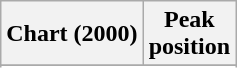<table class="wikitable sortable">
<tr>
<th>Chart (2000)</th>
<th>Peak<br>position</th>
</tr>
<tr>
</tr>
<tr>
</tr>
</table>
